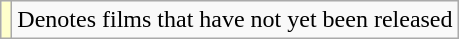<table class="wikitable">
<tr>
<td style="background:#FFFFCC;"></td>
<td>Denotes films that have not yet been released</td>
</tr>
</table>
